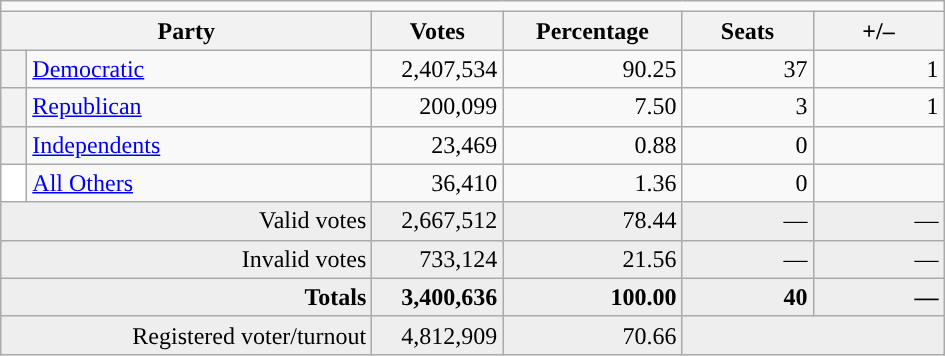<table class="wikitable">
<tr>
<td colspan=10 align=center></td>
</tr>
<tr>
<th colspan=2 style="width: 15em">Party</th>
<th style="width: 5em">Votes</th>
<th style="width: 7em">Percentage</th>
<th style="width: 5em">Seats</th>
<th style="width: 5em">+/–</th>
</tr>
<tr>
<th style="background:"></th>
<td style="width: 130px"><a href='#'>Democratic</a></td>
<td align="right">2,407,534</td>
<td align="right">90.25</td>
<td align="right">37</td>
<td align="right"> 1</td>
</tr>
<tr>
<th style="background:"></th>
<td style="width: 130px"><a href='#'>Republican</a></td>
<td align="right">200,099</td>
<td align="right">7.50</td>
<td align="right">3</td>
<td align="right"> 1</td>
</tr>
<tr>
<th style="background:"></th>
<td style="width: 130px"><a href='#'>Independents</a></td>
<td align="right">23,469</td>
<td align="right">0.88</td>
<td align="right">0</td>
<td align="right"></td>
</tr>
<tr>
<th style="background-color:#FFFFFF; width: 3px"></th>
<td style="width: 130px"><a href='#'>All Others</a></td>
<td align="right">36,410</td>
<td align="right">1.36</td>
<td align="right">0</td>
<td align="right"></td>
</tr>
<tr bgcolor="#EEEEEE">
<td colspan="2" align="right">Valid votes</td>
<td align="right">2,667,512</td>
<td align="right">78.44</td>
<td align="right">—</td>
<td align="right">—</td>
</tr>
<tr bgcolor="#EEEEEE">
<td colspan="2" align="right">Invalid votes</td>
<td align="right">733,124</td>
<td align="right">21.56</td>
<td align="right">—</td>
<td align="right">—</td>
</tr>
<tr bgcolor="#EEEEEE">
<td colspan="2" align="right"><strong>Totals</strong></td>
<td align="right"><strong>3,400,636</strong></td>
<td align="right"><strong>100.00</strong></td>
<td align="right"><strong>40</strong></td>
<td align="right"><strong>—</strong></td>
</tr>
<tr bgcolor="#EEEEEE">
<td colspan="2" align="right">Registered voter/turnout</td>
<td align="right">4,812,909</td>
<td align="right">70.66</td>
<td colspan="2" align="right"></td>
</tr>
</table>
